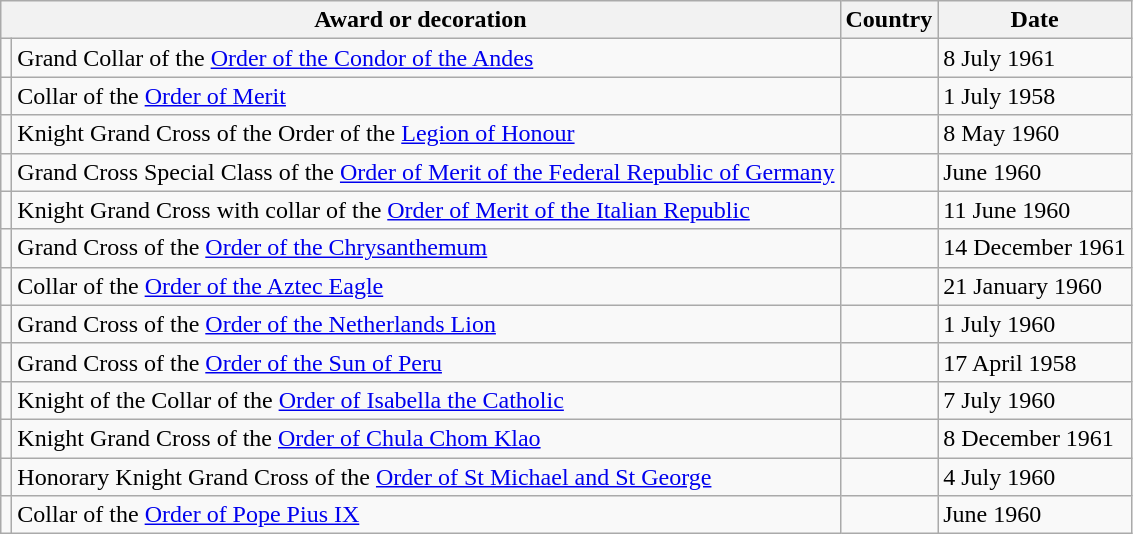<table class="wikitable" style="text-align:left;">
<tr>
<th colspan="2">Award or decoration</th>
<th>Country</th>
<th>Date</th>
</tr>
<tr>
<td></td>
<td>Grand Collar of the <a href='#'>Order of the Condor of the Andes</a></td>
<td></td>
<td>8 July 1961</td>
</tr>
<tr>
<td></td>
<td>Collar of the <a href='#'>Order of Merit</a></td>
<td></td>
<td>1 July 1958</td>
</tr>
<tr>
<td></td>
<td>Knight Grand Cross of the Order of the <a href='#'>Legion of Honour</a> </td>
<td></td>
<td>8 May 1960</td>
</tr>
<tr>
<td></td>
<td>Grand Cross Special Class of the <a href='#'>Order of Merit of the Federal Republic of Germany</a></td>
<td></td>
<td>June 1960</td>
</tr>
<tr>
<td></td>
<td>Knight Grand Cross with collar of the <a href='#'>Order of Merit of the Italian Republic</a></td>
<td></td>
<td>11 June 1960</td>
</tr>
<tr>
<td></td>
<td>Grand Cross of the <a href='#'>Order of the Chrysanthemum</a></td>
<td></td>
<td>14 December 1961</td>
</tr>
<tr>
<td></td>
<td>Collar of the <a href='#'>Order of the Aztec Eagle</a> </td>
<td></td>
<td>21 January 1960</td>
</tr>
<tr>
<td></td>
<td>Grand Cross of the <a href='#'>Order of the Netherlands Lion</a></td>
<td></td>
<td>1 July 1960</td>
</tr>
<tr>
<td></td>
<td>Grand Cross of the <a href='#'>Order of the Sun of Peru</a> </td>
<td></td>
<td>17 April 1958</td>
</tr>
<tr>
<td></td>
<td>Knight of the Collar of the <a href='#'>Order of Isabella the Catholic</a></td>
<td></td>
<td>7 July 1960</td>
</tr>
<tr>
<td></td>
<td>Knight Grand Cross of the <a href='#'>Order of Chula Chom Klao</a></td>
<td></td>
<td>8 December 1961</td>
</tr>
<tr>
<td></td>
<td>Honorary Knight Grand Cross of the <a href='#'>Order of St Michael and St George</a> </td>
<td></td>
<td>4 July 1960</td>
</tr>
<tr>
<td></td>
<td>Collar of the <a href='#'>Order of Pope Pius IX</a></td>
<td></td>
<td>June 1960</td>
</tr>
</table>
